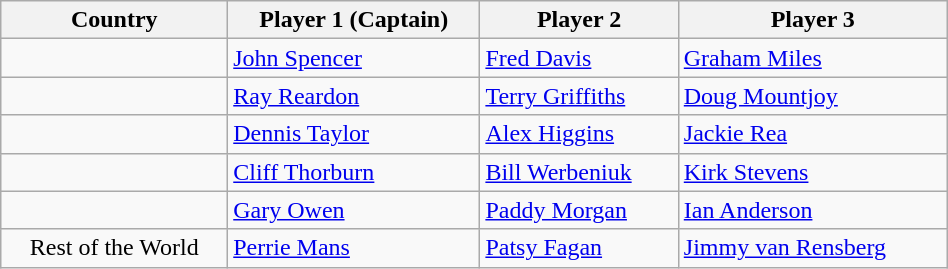<table class="wikitable" width=50%>
<tr>
<th>Country</th>
<th>Player 1 (Captain)</th>
<th>Player 2</th>
<th>Player 3</th>
</tr>
<tr bgcolor=>
<td align="center"></td>
<td><a href='#'>John Spencer</a></td>
<td><a href='#'>Fred Davis</a></td>
<td><a href='#'>Graham Miles</a></td>
</tr>
<tr bgcolor=>
<td align="center"></td>
<td><a href='#'>Ray Reardon</a></td>
<td><a href='#'>Terry Griffiths</a></td>
<td><a href='#'>Doug Mountjoy</a></td>
</tr>
<tr bgcolor=>
<td align="center"></td>
<td><a href='#'>Dennis Taylor</a></td>
<td><a href='#'>Alex Higgins</a></td>
<td><a href='#'>Jackie Rea</a></td>
</tr>
<tr bgcolor=>
<td align="center"></td>
<td><a href='#'>Cliff Thorburn</a></td>
<td><a href='#'>Bill Werbeniuk</a></td>
<td><a href='#'>Kirk Stevens</a></td>
</tr>
<tr bgcolor=>
<td align="center"></td>
<td><a href='#'>Gary Owen</a></td>
<td><a href='#'>Paddy Morgan</a></td>
<td><a href='#'>Ian Anderson</a></td>
</tr>
<tr bgcolor=>
<td align="center">Rest of the World</td>
<td> <a href='#'>Perrie Mans</a></td>
<td> <a href='#'>Patsy Fagan</a></td>
<td>  <a href='#'>Jimmy van Rensberg</a></td>
</tr>
</table>
